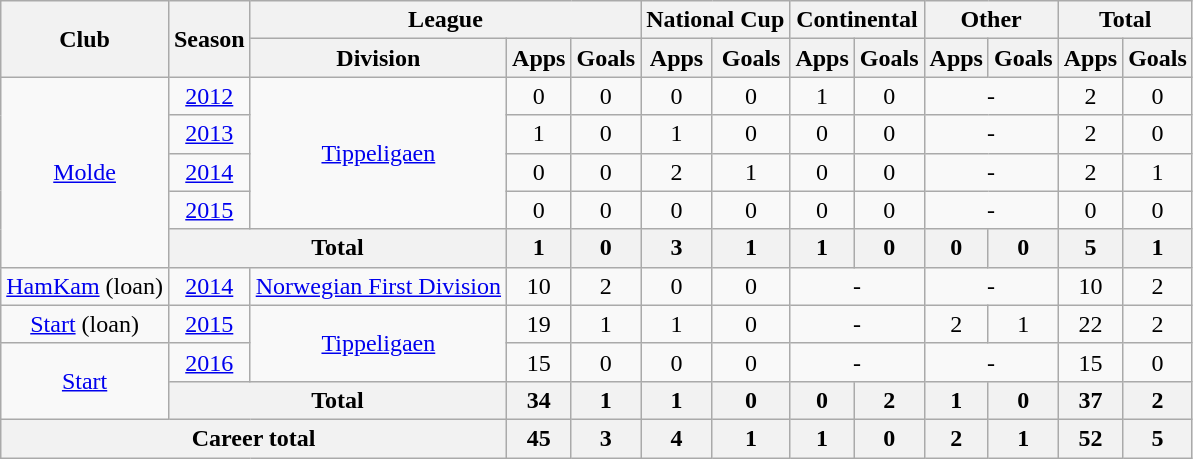<table class="wikitable" style="text-align: center;">
<tr>
<th rowspan="2">Club</th>
<th rowspan="2">Season</th>
<th colspan="3">League</th>
<th colspan="2">National Cup</th>
<th colspan="2">Continental</th>
<th colspan="2">Other</th>
<th colspan="2">Total</th>
</tr>
<tr>
<th>Division</th>
<th>Apps</th>
<th>Goals</th>
<th>Apps</th>
<th>Goals</th>
<th>Apps</th>
<th>Goals</th>
<th>Apps</th>
<th>Goals</th>
<th>Apps</th>
<th>Goals</th>
</tr>
<tr>
<td rowspan="5" valign="center"><a href='#'>Molde</a></td>
<td><a href='#'>2012</a></td>
<td rowspan="4" valign="center"><a href='#'>Tippeligaen</a></td>
<td>0</td>
<td>0</td>
<td>0</td>
<td>0</td>
<td>1</td>
<td>0</td>
<td colspan="2">-</td>
<td>2</td>
<td>0</td>
</tr>
<tr>
<td><a href='#'>2013</a></td>
<td>1</td>
<td>0</td>
<td>1</td>
<td>0</td>
<td>0</td>
<td>0</td>
<td colspan="2">-</td>
<td>2</td>
<td>0</td>
</tr>
<tr>
<td><a href='#'>2014</a></td>
<td>0</td>
<td>0</td>
<td>2</td>
<td>1</td>
<td>0</td>
<td>0</td>
<td colspan="2">-</td>
<td>2</td>
<td>1</td>
</tr>
<tr>
<td><a href='#'>2015</a></td>
<td>0</td>
<td>0</td>
<td>0</td>
<td>0</td>
<td>0</td>
<td>0</td>
<td colspan="2">-</td>
<td>0</td>
<td>0</td>
</tr>
<tr>
<th colspan="2">Total</th>
<th>1</th>
<th>0</th>
<th>3</th>
<th>1</th>
<th>1</th>
<th>0</th>
<th>0</th>
<th>0</th>
<th>5</th>
<th>1</th>
</tr>
<tr>
<td valign="center"><a href='#'>HamKam</a> (loan)</td>
<td><a href='#'>2014</a></td>
<td><a href='#'>Norwegian First Division</a></td>
<td>10</td>
<td>2</td>
<td>0</td>
<td>0</td>
<td colspan="2">-</td>
<td colspan="2">-</td>
<td>10</td>
<td>2</td>
</tr>
<tr>
<td valign="center"><a href='#'>Start</a> (loan)</td>
<td><a href='#'>2015</a></td>
<td rowspan="2" valign="center"><a href='#'>Tippeligaen</a></td>
<td>19</td>
<td>1</td>
<td>1</td>
<td>0</td>
<td colspan="2">-</td>
<td>2</td>
<td>1</td>
<td>22</td>
<td>2</td>
</tr>
<tr>
<td rowspan="2" valign="center"><a href='#'>Start</a></td>
<td><a href='#'>2016</a></td>
<td>15</td>
<td>0</td>
<td>0</td>
<td>0</td>
<td colspan="2">-</td>
<td colspan="2">-</td>
<td>15</td>
<td>0</td>
</tr>
<tr>
<th colspan="2">Total</th>
<th>34</th>
<th>1</th>
<th>1</th>
<th>0</th>
<th>0</th>
<th>2</th>
<th>1</th>
<th>0</th>
<th>37</th>
<th>2</th>
</tr>
<tr>
<th colspan="3">Career total</th>
<th>45</th>
<th>3</th>
<th>4</th>
<th>1</th>
<th>1</th>
<th>0</th>
<th>2</th>
<th>1</th>
<th>52</th>
<th>5</th>
</tr>
</table>
